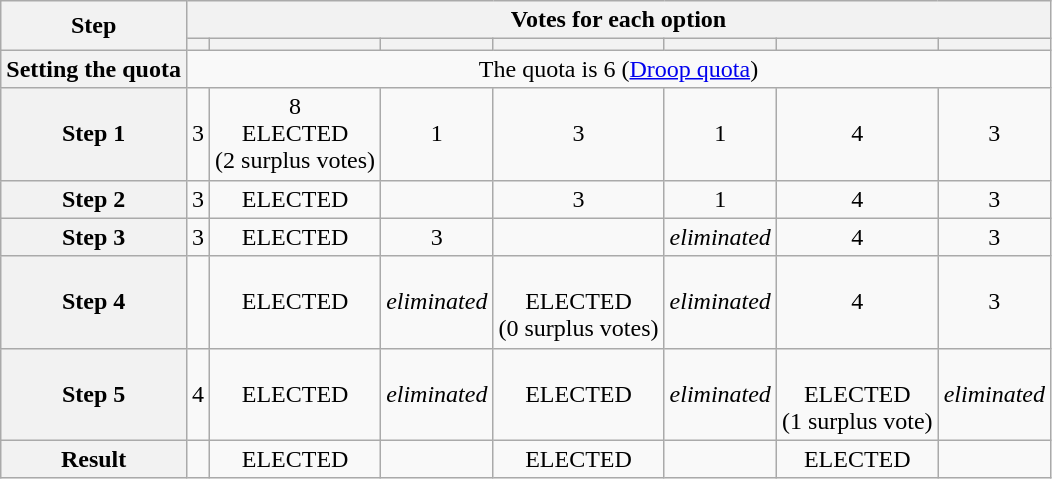<table class="wikitable" style="text-align: center;">
<tr>
<th rowspan="2">Step</th>
<th colspan="7">Votes for each option</th>
</tr>
<tr>
<th></th>
<th></th>
<th></th>
<th></th>
<th></th>
<th></th>
<th></th>
</tr>
<tr>
<th>Setting the quota</th>
<td colspan="7">The quota is 6 (<a href='#'>Droop quota</a>)</td>
</tr>
<tr>
<th>Step 1</th>
<td>3</td>
<td>8<br>ELECTED<br>(2 surplus votes)</td>
<td>1</td>
<td>3</td>
<td>1</td>
<td>4</td>
<td>3</td>
</tr>
<tr>
<th>Step 2</th>
<td>3</td>
<td>ELECTED</td>
<td></td>
<td>3</td>
<td>1</td>
<td>4</td>
<td>3</td>
</tr>
<tr>
<th>Step 3</th>
<td>3</td>
<td>ELECTED</td>
<td>3</td>
<td></td>
<td><em>eliminated</em></td>
<td>4</td>
<td>3</td>
</tr>
<tr>
<th>Step 4</th>
<td></td>
<td>ELECTED</td>
<td><em>eliminated</em></td>
<td><br>ELECTED<br>(0 surplus votes)</td>
<td><em>eliminated</em></td>
<td>4</td>
<td>3</td>
</tr>
<tr>
<th>Step 5</th>
<td>4</td>
<td>ELECTED</td>
<td><em>eliminated</em></td>
<td>ELECTED</td>
<td><em>eliminated</em></td>
<td><br>ELECTED<br>(1 surplus vote)</td>
<td><em>eliminated</em></td>
</tr>
<tr>
<th>Result</th>
<td></td>
<td>ELECTED</td>
<td></td>
<td>ELECTED</td>
<td></td>
<td>ELECTED</td>
<td></td>
</tr>
</table>
